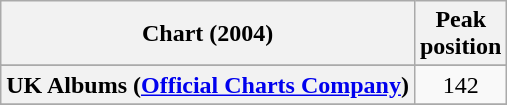<table class="wikitable sortable plainrowheaders" style="text-align:center">
<tr>
<th scope="col">Chart (2004)</th>
<th scope="col">Peak<br> position</th>
</tr>
<tr>
</tr>
<tr>
<th scope="row">UK Albums (<a href='#'>Official Charts Company</a>)</th>
<td>142</td>
</tr>
<tr>
</tr>
</table>
